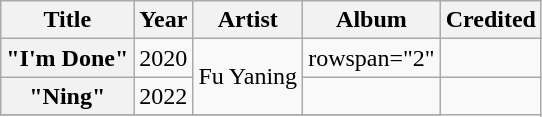<table class="wikitable plainrowheaders" style="text-align:center">
<tr>
<th scope="col">Title</th>
<th scope="col">Year</th>
<th scope="col">Artist</th>
<th scope="col">Album</th>
<th scope="col">Credited</th>
</tr>
<tr>
<th scope="row">"I'm Done"</th>
<td>2020</td>
<td rowspan="2">Fu Yaning</td>
<td>rowspan="2" </td>
<td></td>
</tr>
<tr>
<th scope="row">"Ning"</th>
<td>2022</td>
<td></td>
</tr>
<tr>
</tr>
</table>
